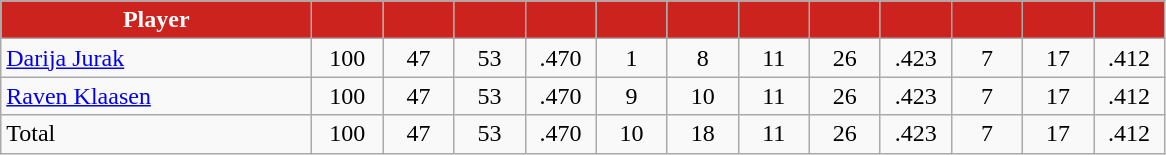<table class="wikitable" style="text-align:center">
<tr>
<th style="background:#CD231F; color:white" width="200px">Player</th>
<th style="background:#CD231F; color:white" width="40px"></th>
<th style="background:#CD231F; color:white" width="40px"></th>
<th style="background:#CD231F; color:white" width="40px"></th>
<th style="background:#CD231F; color:white" width="40px"></th>
<th style="background:#CD231F; color:white" width="40px"></th>
<th style="background:#CD231F; color:white" width="40px"></th>
<th style="background:#CD231F; color:white" width="40px"></th>
<th style="background:#CD231F; color:white" width="40px"></th>
<th style="background:#CD231F; color:white" width="40px"></th>
<th style="background:#CD231F; color:white" width="40px"></th>
<th style="background:#CD231F; color:white" width="40px"></th>
<th style="background:#CD231F; color:white" width="40px"></th>
</tr>
<tr>
<td style="text-align:left"><a href='#'>Darija Jurak</a></td>
<td>100</td>
<td>47</td>
<td>53</td>
<td>.470</td>
<td>1</td>
<td>8</td>
<td>11</td>
<td>26</td>
<td>.423</td>
<td>7</td>
<td>17</td>
<td>.412</td>
</tr>
<tr>
<td style="text-align:left"><a href='#'>Raven Klaasen</a></td>
<td>100</td>
<td>47</td>
<td>53</td>
<td>.470</td>
<td>9</td>
<td>10</td>
<td>11</td>
<td>26</td>
<td>.423</td>
<td>7</td>
<td>17</td>
<td>.412</td>
</tr>
<tr>
<td style="text-align:left">Total</td>
<td>100</td>
<td>47</td>
<td>53</td>
<td>.470</td>
<td>10</td>
<td>18</td>
<td>11</td>
<td>26</td>
<td>.423</td>
<td>7</td>
<td>17</td>
<td>.412</td>
</tr>
</table>
